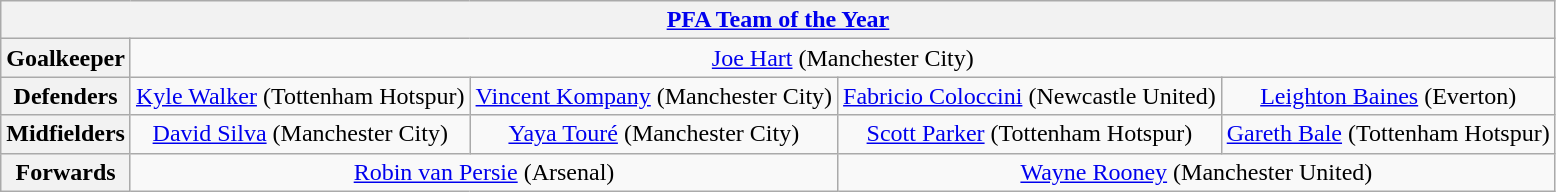<table class="wikitable" style="text-align:center">
<tr>
<th colspan="12"><a href='#'>PFA Team of the Year</a></th>
</tr>
<tr>
<th>Goalkeeper</th>
<td colspan="12"><a href='#'>Joe Hart</a> (Manchester City)</td>
</tr>
<tr>
<th>Defenders</th>
<td colspan="3"><a href='#'>Kyle Walker</a> (Tottenham Hotspur)</td>
<td colspan="3"><a href='#'>Vincent Kompany</a> (Manchester City)</td>
<td colspan="3"><a href='#'>Fabricio Coloccini</a> (Newcastle United)</td>
<td colspan="3"><a href='#'>Leighton Baines</a> (Everton)</td>
</tr>
<tr>
<th>Midfielders</th>
<td colspan="3"><a href='#'>David Silva</a> (Manchester City)</td>
<td colspan="3"><a href='#'>Yaya Touré</a> (Manchester City)</td>
<td colspan="3"><a href='#'>Scott Parker</a> (Tottenham Hotspur)</td>
<td colspan="3"><a href='#'>Gareth Bale</a> (Tottenham Hotspur)</td>
</tr>
<tr>
<th>Forwards</th>
<td colspan="6"><a href='#'>Robin van Persie</a> (Arsenal)</td>
<td colspan="6"><a href='#'>Wayne Rooney</a> (Manchester United)</td>
</tr>
</table>
